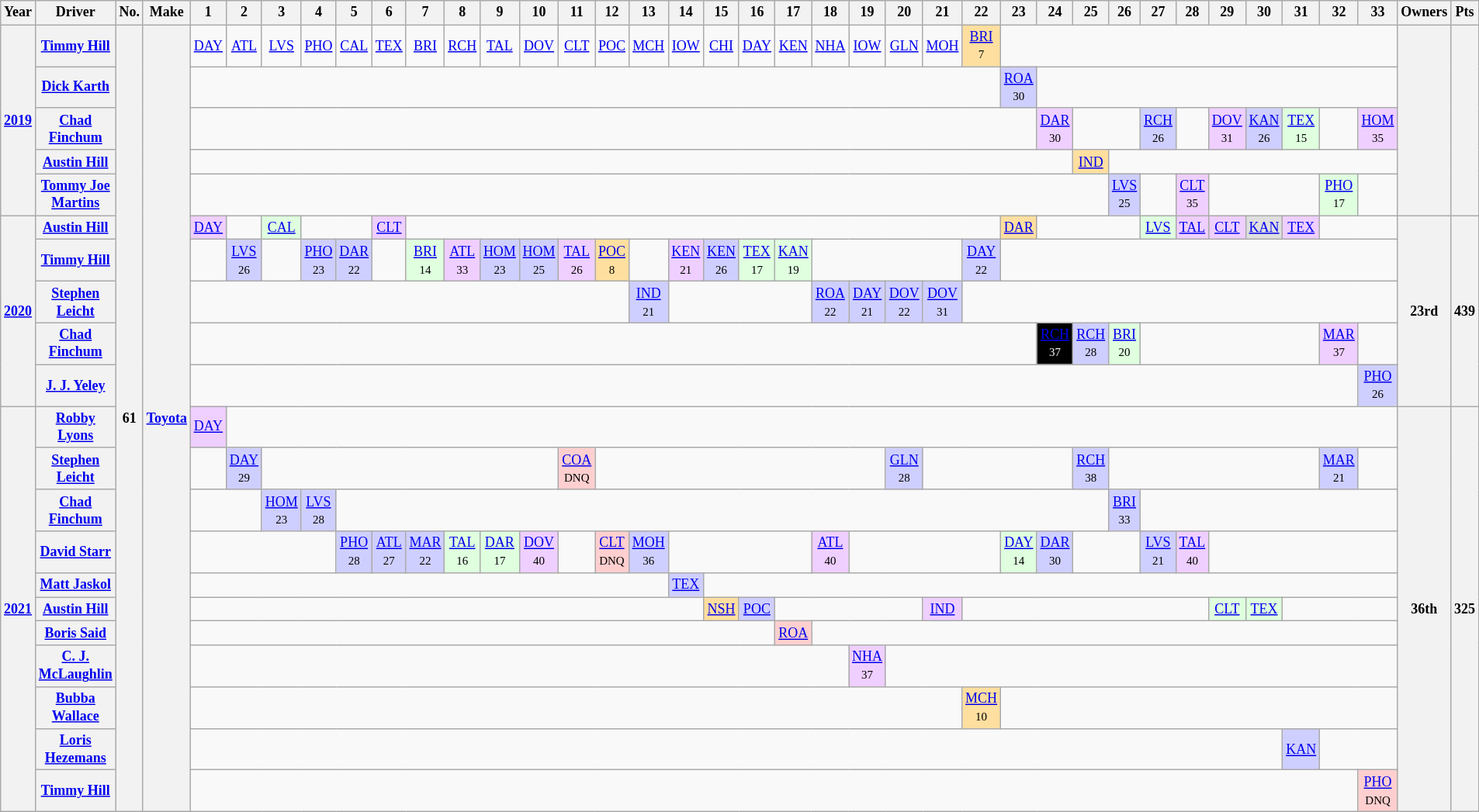<table class="wikitable" style="text-align:center; font-size:75%">
<tr>
<th>Year</th>
<th>Driver</th>
<th>No.</th>
<th>Make</th>
<th>1</th>
<th>2</th>
<th>3</th>
<th>4</th>
<th>5</th>
<th>6</th>
<th>7</th>
<th>8</th>
<th>9</th>
<th>10</th>
<th>11</th>
<th>12</th>
<th>13</th>
<th>14</th>
<th>15</th>
<th>16</th>
<th>17</th>
<th>18</th>
<th>19</th>
<th>20</th>
<th>21</th>
<th>22</th>
<th>23</th>
<th>24</th>
<th>25</th>
<th>26</th>
<th>27</th>
<th>28</th>
<th>29</th>
<th>30</th>
<th>31</th>
<th>32</th>
<th>33</th>
<th>Owners</th>
<th>Pts</th>
</tr>
<tr>
<th rowspan=5><a href='#'>2019</a></th>
<th><a href='#'>Timmy Hill</a></th>
<th rowspan=21>61</th>
<th rowspan=21><a href='#'>Toyota</a></th>
<td><a href='#'>DAY</a></td>
<td><a href='#'>ATL</a></td>
<td><a href='#'>LVS</a></td>
<td><a href='#'>PHO</a></td>
<td><a href='#'>CAL</a></td>
<td><a href='#'>TEX</a></td>
<td><a href='#'>BRI</a></td>
<td><a href='#'>RCH</a></td>
<td><a href='#'>TAL</a></td>
<td><a href='#'>DOV</a></td>
<td><a href='#'>CLT</a></td>
<td><a href='#'>POC</a></td>
<td><a href='#'>MCH</a></td>
<td><a href='#'>IOW</a></td>
<td><a href='#'>CHI</a></td>
<td><a href='#'>DAY</a></td>
<td><a href='#'>KEN</a></td>
<td><a href='#'>NHA</a></td>
<td><a href='#'>IOW</a></td>
<td><a href='#'>GLN</a></td>
<td><a href='#'>MOH</a></td>
<td style="background:#FFDF9F;"><a href='#'>BRI</a><br><small>7</small></td>
<td colspan=11></td>
<th rowspan=5></th>
<th rowspan=5></th>
</tr>
<tr>
<th><a href='#'>Dick Karth</a></th>
<td colspan=22></td>
<td style="background:#CFCFFF;"><a href='#'>ROA</a><br><small>30</small></td>
<td colspan=10></td>
</tr>
<tr>
<th><a href='#'>Chad Finchum</a></th>
<td colspan=23></td>
<td style="background:#EFCFFF;"><a href='#'>DAR</a><br><small>30</small></td>
<td colspan=2></td>
<td style="background:#CFCFFF;"><a href='#'>RCH</a><br><small>26</small></td>
<td></td>
<td style="background:#EFCFFF;"><a href='#'>DOV</a><br><small>31</small></td>
<td style="background:#CFCFFF;"><a href='#'>KAN</a><br><small>26</small></td>
<td style="background:#DFFFDF;"><a href='#'>TEX</a><br><small>15</small></td>
<td></td>
<td style="background:#EFCFFF;"><a href='#'>HOM</a><br><small>35</small></td>
</tr>
<tr>
<th><a href='#'>Austin Hill</a></th>
<td colspan=24></td>
<td style="background:#FFDF9F;"><a href='#'>IND</a><br></td>
<td colspan=8></td>
</tr>
<tr>
<th><a href='#'>Tommy Joe Martins</a></th>
<td colspan=25></td>
<td style="background:#CFCFFF;"><a href='#'>LVS</a><br><small>25</small></td>
<td></td>
<td style="background:#EFCFFF;"><a href='#'>CLT</a><br><small>35</small></td>
<td colspan=3></td>
<td style="background:#DFFFDF;"><a href='#'>PHO</a><br><small>17</small></td>
<td></td>
</tr>
<tr>
<th rowspan=5><a href='#'>2020</a></th>
<th><a href='#'>Austin Hill</a></th>
<td style="background:#EFCFFF;"><a href='#'>DAY</a><br></td>
<td></td>
<td style="background:#DFFFDF;"><a href='#'>CAL</a><br></td>
<td colspan=2></td>
<td style="background:#EFCFFF;"><a href='#'>CLT</a><br></td>
<td colspan=16></td>
<td style="background:#FFDF9F;"><a href='#'>DAR</a><br></td>
<td colspan=3></td>
<td style="background:#DFFFDF;"><a href='#'>LVS</a><br></td>
<td style="background:#EFCFFF;"><a href='#'>TAL</a><br></td>
<td style="background:#EFCFFF;"><a href='#'>CLT</a><br></td>
<td style="background:#DFDFDF;"><a href='#'>KAN</a><br></td>
<td style="background:#EFCFFF;"><a href='#'>TEX</a><br></td>
<td colspan=2></td>
<th rowspan=5>23rd</th>
<th rowspan=5>439</th>
</tr>
<tr>
<th><a href='#'>Timmy Hill</a></th>
<td></td>
<td style="background:#CFCFFF;"><a href='#'>LVS</a><br><small>26</small></td>
<td></td>
<td style="background:#CFCFFF;"><a href='#'>PHO</a><br><small>23</small></td>
<td style="background:#CFCFFF;"><a href='#'>DAR</a><br><small>22</small></td>
<td></td>
<td style="background:#DFFFDF;"><a href='#'>BRI</a><br><small>14</small></td>
<td style="background:#EFCFFF;"><a href='#'>ATL</a><br><small>33</small></td>
<td style="background:#CFCFFF;"><a href='#'>HOM</a><br><small>23</small></td>
<td style="background:#CFCFFF;"><a href='#'>HOM</a><br><small>25</small></td>
<td style="background:#EFCFFF;"><a href='#'>TAL</a><br><small>26</small></td>
<td style="background:#FFDF9F;"><a href='#'>POC</a><br><small>8</small></td>
<td></td>
<td style="background:#EFCFFF;"><a href='#'>KEN</a><br><small>21</small></td>
<td style="background:#CFCFFF;"><a href='#'>KEN</a><br><small>26</small></td>
<td style="background:#DFFFDF;"><a href='#'>TEX</a><br><small>17</small></td>
<td style="background:#DFFFDF;"><a href='#'>KAN</a><br><small>19</small></td>
<td colspan=4></td>
<td style="background:#CFCFFF;"><a href='#'>DAY</a><br><small>22</small></td>
<td colspan=11></td>
</tr>
<tr>
<th><a href='#'>Stephen Leicht</a></th>
<td colspan=12></td>
<td style="background:#CFCFFF;"><a href='#'>IND</a><br><small>21</small></td>
<td colspan=4></td>
<td style="background:#CFCFFF;"><a href='#'>ROA</a><br><small>22</small></td>
<td style="background:#CFCFFF;"><a href='#'>DAY</a><br><small>21</small></td>
<td style="background:#CFCFFF;"><a href='#'>DOV</a><br><small>22</small></td>
<td style="background:#CFCFFF;"><a href='#'>DOV</a><br><small>31</small></td>
<td colspan=12></td>
</tr>
<tr>
<th><a href='#'>Chad Finchum</a></th>
<td colspan=23></td>
<td style="background:#000000;color:white;"><a href='#'><span>RCH</span></a><br><small>37</small></td>
<td style="background:#CFCFFF;"><a href='#'>RCH</a><br><small>28</small></td>
<td style="background:#DFFFDF;"><a href='#'>BRI</a><br><small>20</small></td>
<td colspan=5></td>
<td style="background:#EFCFFF;"><a href='#'>MAR</a><br><small>37</small></td>
<td></td>
</tr>
<tr>
<th><a href='#'>J. J. Yeley</a></th>
<td colspan=32></td>
<td style="background:#CFCFFF;"><a href='#'>PHO</a><br><small>26</small></td>
</tr>
<tr>
<th rowspan=11><a href='#'>2021</a></th>
<th><a href='#'>Robby Lyons</a></th>
<td style="background:#EFCFFF;"><a href='#'>DAY</a><br></td>
<td colspan=32></td>
<th rowspan=11>36th</th>
<th rowspan=11>325</th>
</tr>
<tr>
<th><a href='#'>Stephen Leicht</a></th>
<td></td>
<td style="background:#CFCFFF;"><a href='#'>DAY</a><br><small>29</small></td>
<td colspan=8></td>
<td style="background:#FFCFCF;"><a href='#'>COA</a><br><small>DNQ</small></td>
<td colspan=8></td>
<td style="background:#CFCFFF;"><a href='#'>GLN</a><br><small>28</small></td>
<td colspan=4></td>
<td style="background:#CFCFFF;"><a href='#'>RCH</a><br><small>38</small></td>
<td colspan=6></td>
<td style="background:#CFCFFF;"><a href='#'>MAR</a><br><small>21</small></td>
<td></td>
</tr>
<tr>
<th><a href='#'>Chad Finchum</a></th>
<td colspan=2></td>
<td style="background:#CFCFFF;"><a href='#'>HOM</a><br><small>23</small></td>
<td style="background:#CFCFFF;"><a href='#'>LVS</a><br><small>28</small></td>
<td colspan=21></td>
<td style="background:#CFCFFF;"><a href='#'>BRI</a><br><small>33</small></td>
<td colspan=7></td>
</tr>
<tr>
<th><a href='#'>David Starr</a></th>
<td colspan=4></td>
<td style="background:#CFCFFF;"><a href='#'>PHO</a><br><small>28</small></td>
<td style="background:#CFCFFF;"><a href='#'>ATL</a><br><small>27</small></td>
<td style="background:#CFCFFF;"><a href='#'>MAR</a><br><small>22</small></td>
<td style="background:#DFFFDF;"><a href='#'>TAL</a><br><small>16</small></td>
<td style="background:#DFFFDF;"><a href='#'>DAR</a><br><small>17</small></td>
<td style="background:#EFCFFF;"><a href='#'>DOV</a><br><small>40</small></td>
<td></td>
<td style="background:#FFCFCF;"><a href='#'>CLT</a><br><small>DNQ</small></td>
<td style="background:#CFCFFF;"><a href='#'>MOH</a><br><small>36</small></td>
<td colspan=4></td>
<td style="background:#EFCFFF;"><a href='#'>ATL</a><br><small>40</small></td>
<td colspan=4></td>
<td style="background:#DFFFDF;"><a href='#'>DAY</a><br><small>14</small></td>
<td style="background:#CFCFFF;"><a href='#'>DAR</a><br><small>30</small></td>
<td colspan=2></td>
<td style="background:#CFCFFF;"><a href='#'>LVS</a><br><small>21</small></td>
<td style="background:#EFCFFF;"><a href='#'>TAL</a><br><small>40</small></td>
<td colspan=5></td>
</tr>
<tr>
<th><a href='#'>Matt Jaskol</a></th>
<td colspan=13></td>
<td style="background:#CFCFFF;"><a href='#'>TEX</a><br></td>
<td colspan=19></td>
</tr>
<tr>
<th><a href='#'>Austin Hill</a></th>
<td colspan=14></td>
<td style="background:#FFDF9F;"><a href='#'>NSH</a><br></td>
<td style="background:#CFCFFF;"><a href='#'>POC</a><br></td>
<td colspan=4></td>
<td style="background:#EFCFFF;"><a href='#'>IND</a><br></td>
<td colspan=7></td>
<td style="background:#DFFFDF;"><a href='#'>CLT</a><br></td>
<td style="background:#DFFFDF;"><a href='#'>TEX</a><br></td>
<td colspan=3></td>
</tr>
<tr>
<th><a href='#'>Boris Said</a></th>
<td colspan=16></td>
<td style="background:#FFCFCF;"><a href='#'>ROA</a><br></td>
<td colspan=16></td>
</tr>
<tr>
<th><a href='#'>C. J. McLaughlin</a></th>
<td colspan=18></td>
<td style="background:#EFCFFF;"><a href='#'>NHA</a><br><small>37</small></td>
<td colspan=14></td>
</tr>
<tr>
<th><a href='#'>Bubba Wallace</a></th>
<td colspan=21></td>
<td style="background:#FFDF9F;"><a href='#'>MCH</a><br><small>10</small></td>
<td colspan=11></td>
</tr>
<tr>
<th><a href='#'>Loris Hezemans</a></th>
<td colspan=30></td>
<td style="background:#CFCFFF;"><a href='#'>KAN</a><br></td>
<td colspan=2></td>
</tr>
<tr>
<th><a href='#'>Timmy Hill</a></th>
<td colspan=32></td>
<td style="background:#FFCFCF;"><a href='#'>PHO</a><br><small>DNQ</small></td>
</tr>
</table>
